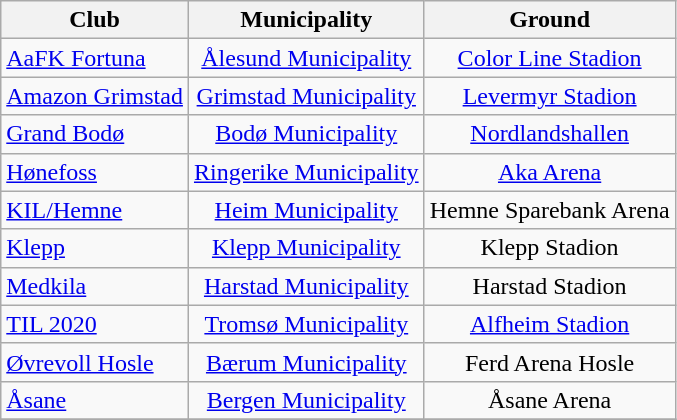<table class="wikitable sortable" style="text-align:center;">
<tr>
<th>Club</th>
<th>Municipality</th>
<th>Ground</th>
</tr>
<tr>
<td style="text-align:left;"><a href='#'>AaFK Fortuna</a></td>
<td><a href='#'>Ålesund Municipality</a></td>
<td><a href='#'>Color Line Stadion</a></td>
</tr>
<tr>
<td style="text-align:left;"><a href='#'>Amazon Grimstad</a></td>
<td><a href='#'>Grimstad Municipality</a></td>
<td><a href='#'>Levermyr Stadion</a></td>
</tr>
<tr>
<td style="text-align:left;"><a href='#'>Grand Bodø</a></td>
<td><a href='#'>Bodø Municipality</a></td>
<td><a href='#'>Nordlandshallen</a></td>
</tr>
<tr>
<td style="text-align:left;"><a href='#'>Hønefoss</a></td>
<td><a href='#'>Ringerike Municipality</a></td>
<td><a href='#'>Aka Arena</a></td>
</tr>
<tr>
<td style="text-align:left;"><a href='#'>KIL/Hemne</a></td>
<td><a href='#'>Heim Municipality</a></td>
<td>Hemne Sparebank Arena</td>
</tr>
<tr>
<td style="text-align:left;"><a href='#'>Klepp</a></td>
<td><a href='#'>Klepp Municipality</a></td>
<td>Klepp Stadion</td>
</tr>
<tr>
<td style="text-align:left;"><a href='#'>Medkila</a></td>
<td><a href='#'>Harstad Municipality</a></td>
<td>Harstad Stadion</td>
</tr>
<tr>
<td style="text-align:left;"><a href='#'>TIL 2020</a></td>
<td><a href='#'>Tromsø Municipality</a></td>
<td><a href='#'>Alfheim Stadion</a></td>
</tr>
<tr>
<td style="text-align:left;"><a href='#'>Øvrevoll Hosle</a></td>
<td><a href='#'>Bærum Municipality</a></td>
<td>Ferd Arena Hosle</td>
</tr>
<tr>
<td style="text-align:left;"><a href='#'>Åsane</a></td>
<td><a href='#'>Bergen Municipality</a></td>
<td>Åsane Arena</td>
</tr>
<tr>
</tr>
</table>
